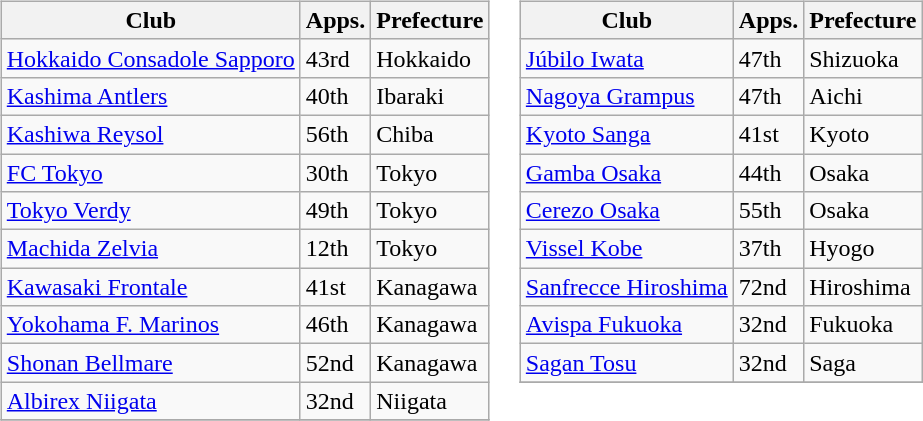<table>
<tr>
<td valign="top"><br><table class="wikitable" style="text-align:left">
<tr>
<th>Club</th>
<th>Apps.</th>
<th>Prefecture</th>
</tr>
<tr>
<td><a href='#'>Hokkaido Consadole Sapporo</a></td>
<td>43rd</td>
<td>Hokkaido</td>
</tr>
<tr>
<td><a href='#'>Kashima Antlers</a></td>
<td>40th</td>
<td>Ibaraki</td>
</tr>
<tr>
<td><a href='#'>Kashiwa Reysol</a></td>
<td>56th</td>
<td>Chiba</td>
</tr>
<tr>
<td><a href='#'>FC Tokyo</a></td>
<td>30th</td>
<td>Tokyo</td>
</tr>
<tr>
<td><a href='#'>Tokyo Verdy</a></td>
<td>49th</td>
<td>Tokyo</td>
</tr>
<tr>
<td><a href='#'>Machida Zelvia</a></td>
<td>12th</td>
<td>Tokyo</td>
</tr>
<tr>
<td><a href='#'>Kawasaki Frontale</a></td>
<td>41st</td>
<td>Kanagawa</td>
</tr>
<tr>
<td><a href='#'>Yokohama F. Marinos</a></td>
<td>46th</td>
<td>Kanagawa</td>
</tr>
<tr>
<td><a href='#'>Shonan Bellmare</a></td>
<td>52nd</td>
<td>Kanagawa</td>
</tr>
<tr>
<td><a href='#'>Albirex Niigata</a></td>
<td>32nd</td>
<td>Niigata</td>
</tr>
<tr>
</tr>
</table>
</td>
<td valign="top"><br><table class="wikitable" style="text-align:left">
<tr>
<th>Club</th>
<th>Apps.</th>
<th>Prefecture</th>
</tr>
<tr>
<td><a href='#'>Júbilo Iwata</a></td>
<td>47th</td>
<td>Shizuoka</td>
</tr>
<tr>
<td><a href='#'>Nagoya Grampus</a></td>
<td>47th</td>
<td>Aichi</td>
</tr>
<tr>
<td><a href='#'>Kyoto Sanga</a></td>
<td>41st</td>
<td>Kyoto</td>
</tr>
<tr>
<td><a href='#'>Gamba Osaka</a></td>
<td>44th</td>
<td>Osaka</td>
</tr>
<tr>
<td><a href='#'>Cerezo Osaka</a></td>
<td>55th</td>
<td>Osaka</td>
</tr>
<tr>
<td><a href='#'>Vissel Kobe</a></td>
<td>37th</td>
<td>Hyogo</td>
</tr>
<tr>
<td><a href='#'>Sanfrecce Hiroshima</a></td>
<td>72nd</td>
<td>Hiroshima</td>
</tr>
<tr>
<td><a href='#'>Avispa Fukuoka</a></td>
<td>32nd</td>
<td>Fukuoka</td>
</tr>
<tr>
<td><a href='#'>Sagan Tosu</a></td>
<td>32nd</td>
<td>Saga</td>
</tr>
<tr>
</tr>
</table>
</td>
</tr>
</table>
